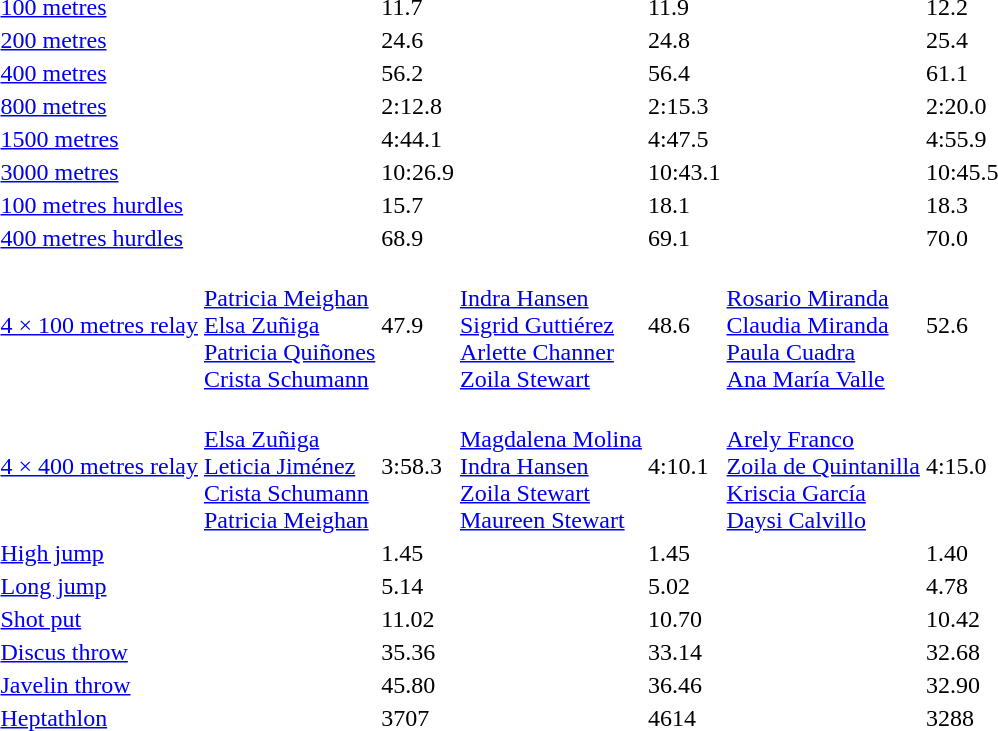<table>
<tr>
<td><a href='#'>100 metres</a></td>
<td align=left></td>
<td>11.7 </td>
<td align=left></td>
<td>11.9</td>
<td align=left></td>
<td>12.2</td>
</tr>
<tr>
<td><a href='#'>200 metres</a></td>
<td align=left></td>
<td>24.6 </td>
<td align=left></td>
<td>24.8</td>
<td align=left></td>
<td>25.4</td>
</tr>
<tr>
<td><a href='#'>400 metres</a></td>
<td align=left></td>
<td>56.2 </td>
<td align=left></td>
<td>56.4</td>
<td align=left></td>
<td>61.1</td>
</tr>
<tr>
<td><a href='#'>800 metres</a></td>
<td align=left></td>
<td>2:12.8 </td>
<td align=left></td>
<td>2:15.3</td>
<td align=left></td>
<td>2:20.0</td>
</tr>
<tr>
<td><a href='#'>1500 metres</a></td>
<td align=left></td>
<td>4:44.1 </td>
<td align=left></td>
<td>4:47.5</td>
<td align=left></td>
<td>4:55.9</td>
</tr>
<tr>
<td><a href='#'>3000 metres</a></td>
<td align=left></td>
<td>10:26.9 </td>
<td align=left></td>
<td>10:43.1</td>
<td align=left></td>
<td>10:45.5</td>
</tr>
<tr>
<td><a href='#'>100 metres hurdles</a></td>
<td align=left></td>
<td>15.7</td>
<td align=left></td>
<td>18.1</td>
<td align=left></td>
<td>18.3</td>
</tr>
<tr>
<td><a href='#'>400 metres hurdles</a></td>
<td align=left></td>
<td>68.9</td>
<td align=left></td>
<td>69.1</td>
<td align=left></td>
<td>70.0</td>
</tr>
<tr>
<td><a href='#'>4 × 100 metres relay</a></td>
<td><br><a href='#'>Patricia Meighan</a><br><a href='#'>Elsa Zuñiga</a><br><a href='#'>Patricia Quiñones</a><br><a href='#'>Crista Schumann</a></td>
<td>47.9</td>
<td><br><a href='#'>Indra Hansen</a><br><a href='#'>Sigrid Guttiérez</a><br><a href='#'>Arlette Channer</a><br><a href='#'>Zoila Stewart</a></td>
<td>48.6</td>
<td><br><a href='#'>Rosario Miranda</a><br><a href='#'>Claudia Miranda</a><br><a href='#'>Paula Cuadra</a><br><a href='#'>Ana María Valle</a></td>
<td>52.6</td>
</tr>
<tr>
<td><a href='#'>4 × 400 metres relay</a></td>
<td><br><a href='#'>Elsa Zuñiga</a><br><a href='#'>Leticia Jiménez</a><br><a href='#'>Crista Schumann</a><br><a href='#'>Patricia Meighan</a></td>
<td>3:58.3 </td>
<td><br><a href='#'>Magdalena Molina</a><br><a href='#'>Indra Hansen</a><br><a href='#'>Zoila Stewart</a><br><a href='#'>Maureen Stewart</a></td>
<td>4:10.1</td>
<td><br><a href='#'>Arely Franco</a><br><a href='#'>Zoila de Quintanilla</a><br><a href='#'>Kriscia García</a><br><a href='#'>Daysi Calvillo</a></td>
<td>4:15.0</td>
</tr>
<tr>
<td><a href='#'>High jump</a></td>
<td align=left></td>
<td>1.45</td>
<td align=left></td>
<td>1.45</td>
<td align=left></td>
<td>1.40</td>
</tr>
<tr>
<td><a href='#'>Long jump</a></td>
<td align=left></td>
<td>5.14</td>
<td align=left></td>
<td>5.02</td>
<td align=left></td>
<td>4.78</td>
</tr>
<tr>
<td><a href='#'>Shot put</a></td>
<td align=left></td>
<td>11.02</td>
<td align=left></td>
<td>10.70</td>
<td align=left></td>
<td>10.42</td>
</tr>
<tr>
<td><a href='#'>Discus throw</a></td>
<td align=left></td>
<td>35.36 </td>
<td align=left></td>
<td>33.14</td>
<td align=left></td>
<td>32.68</td>
</tr>
<tr>
<td><a href='#'>Javelin throw</a></td>
<td align=left></td>
<td>45.80 </td>
<td align=left></td>
<td>36.46</td>
<td align=left></td>
<td>32.90</td>
</tr>
<tr>
<td><a href='#'>Heptathlon</a></td>
<td align=left></td>
<td>3707 </td>
<td align=left></td>
<td>4614 </td>
<td align=left></td>
<td>3288</td>
</tr>
</table>
